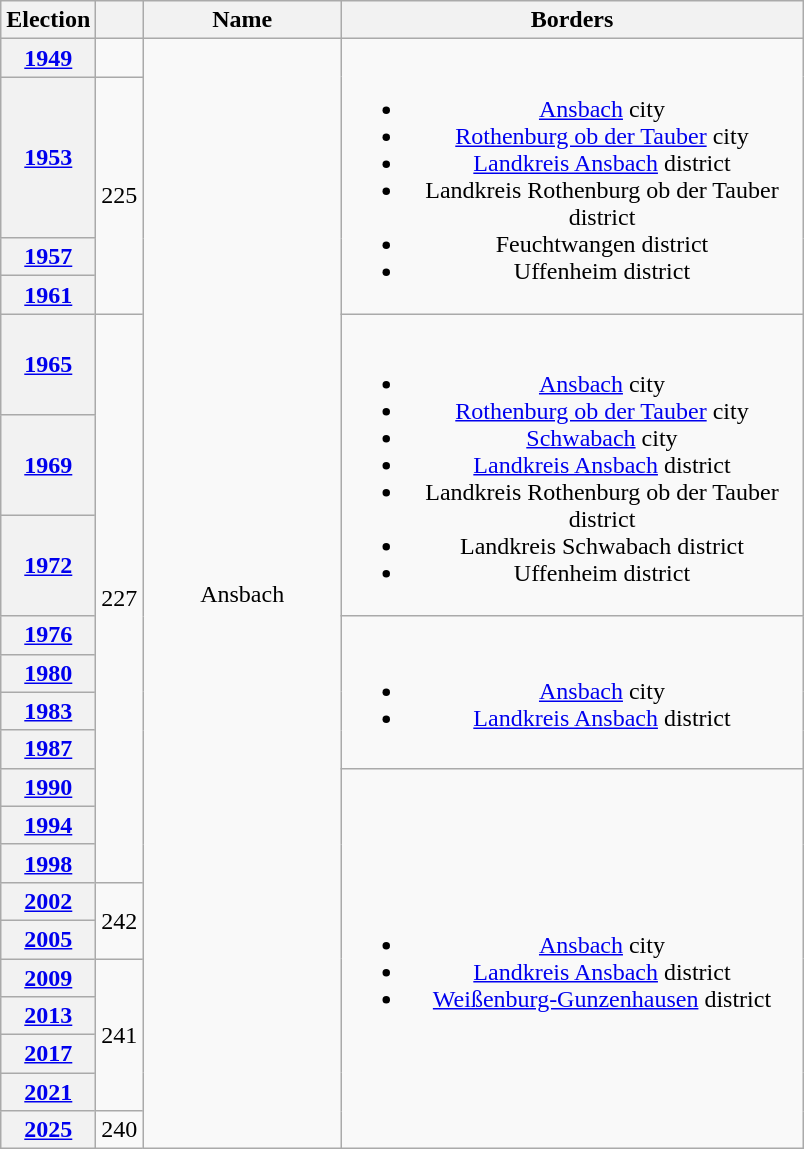<table class=wikitable style="text-align:center">
<tr>
<th>Election</th>
<th></th>
<th width=125px>Name</th>
<th width=300px>Borders</th>
</tr>
<tr>
<th><a href='#'>1949</a></th>
<td></td>
<td rowspan=21>Ansbach</td>
<td rowspan=4><br><ul><li><a href='#'>Ansbach</a> city</li><li><a href='#'>Rothenburg ob der Tauber</a> city</li><li><a href='#'>Landkreis Ansbach</a> district</li><li>Landkreis Rothenburg ob der Tauber district</li><li>Feuchtwangen district</li><li>Uffenheim district</li></ul></td>
</tr>
<tr>
<th><a href='#'>1953</a></th>
<td rowspan=3>225</td>
</tr>
<tr>
<th><a href='#'>1957</a></th>
</tr>
<tr>
<th><a href='#'>1961</a></th>
</tr>
<tr>
<th><a href='#'>1965</a></th>
<td rowspan=10>227</td>
<td rowspan=3><br><ul><li><a href='#'>Ansbach</a> city</li><li><a href='#'>Rothenburg ob der Tauber</a> city</li><li><a href='#'>Schwabach</a> city</li><li><a href='#'>Landkreis Ansbach</a> district</li><li>Landkreis Rothenburg ob der Tauber district</li><li>Landkreis Schwabach district</li><li>Uffenheim district</li></ul></td>
</tr>
<tr>
<th><a href='#'>1969</a></th>
</tr>
<tr>
<th><a href='#'>1972</a></th>
</tr>
<tr>
<th><a href='#'>1976</a></th>
<td rowspan=4><br><ul><li><a href='#'>Ansbach</a> city</li><li><a href='#'>Landkreis Ansbach</a> district</li></ul></td>
</tr>
<tr>
<th><a href='#'>1980</a></th>
</tr>
<tr>
<th><a href='#'>1983</a></th>
</tr>
<tr>
<th><a href='#'>1987</a></th>
</tr>
<tr>
<th><a href='#'>1990</a></th>
<td rowspan=10><br><ul><li><a href='#'>Ansbach</a> city</li><li><a href='#'>Landkreis Ansbach</a> district</li><li><a href='#'>Weißenburg-Gunzenhausen</a> district</li></ul></td>
</tr>
<tr>
<th><a href='#'>1994</a></th>
</tr>
<tr>
<th><a href='#'>1998</a></th>
</tr>
<tr>
<th><a href='#'>2002</a></th>
<td rowspan=2>242</td>
</tr>
<tr>
<th><a href='#'>2005</a></th>
</tr>
<tr>
<th><a href='#'>2009</a></th>
<td rowspan=4>241</td>
</tr>
<tr>
<th><a href='#'>2013</a></th>
</tr>
<tr>
<th><a href='#'>2017</a></th>
</tr>
<tr>
<th><a href='#'>2021</a></th>
</tr>
<tr>
<th><a href='#'>2025</a></th>
<td>240</td>
</tr>
</table>
